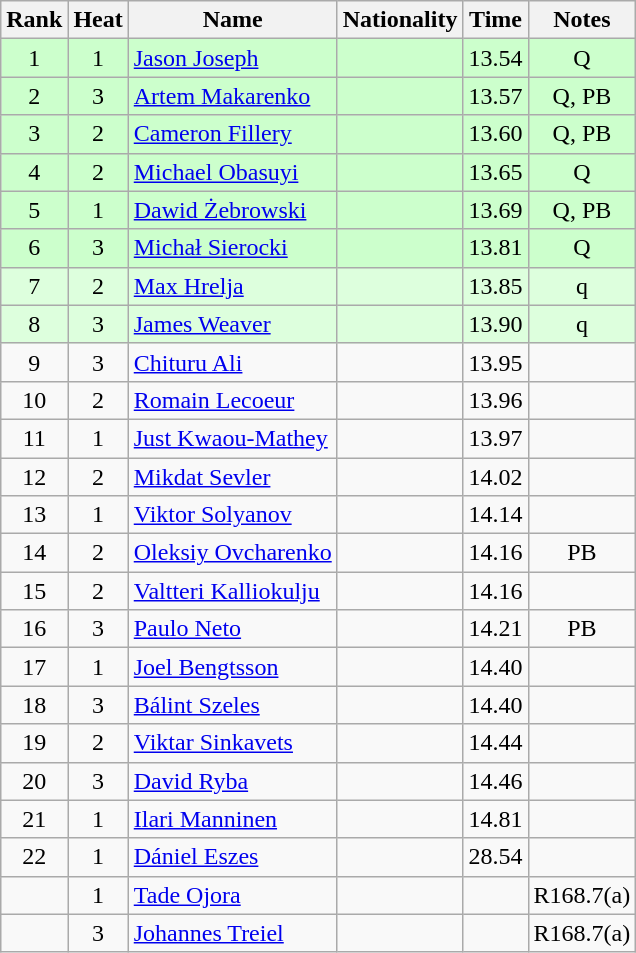<table class="wikitable sortable" style="text-align:center">
<tr>
<th>Rank</th>
<th>Heat</th>
<th>Name</th>
<th>Nationality</th>
<th>Time</th>
<th>Notes</th>
</tr>
<tr bgcolor=ccffcc>
<td>1</td>
<td>1</td>
<td align=left><a href='#'>Jason Joseph</a></td>
<td align=left></td>
<td>13.54</td>
<td>Q</td>
</tr>
<tr bgcolor=ccffcc>
<td>2</td>
<td>3</td>
<td align=left><a href='#'>Artem Makarenko</a></td>
<td align=left></td>
<td>13.57</td>
<td>Q, PB</td>
</tr>
<tr bgcolor=ccffcc>
<td>3</td>
<td>2</td>
<td align=left><a href='#'>Cameron Fillery</a></td>
<td align=left></td>
<td>13.60</td>
<td>Q, PB</td>
</tr>
<tr bgcolor=ccffcc>
<td>4</td>
<td>2</td>
<td align=left><a href='#'>Michael Obasuyi</a></td>
<td align=left></td>
<td>13.65</td>
<td>Q</td>
</tr>
<tr bgcolor=ccffcc>
<td>5</td>
<td>1</td>
<td align=left><a href='#'>Dawid Żebrowski</a></td>
<td align=left></td>
<td>13.69</td>
<td>Q, PB</td>
</tr>
<tr bgcolor=ccffcc>
<td>6</td>
<td>3</td>
<td align=left><a href='#'>Michał Sierocki</a></td>
<td align=left></td>
<td>13.81</td>
<td>Q</td>
</tr>
<tr bgcolor=ddffdd>
<td>7</td>
<td>2</td>
<td align=left><a href='#'>Max Hrelja</a></td>
<td align=left></td>
<td>13.85</td>
<td>q</td>
</tr>
<tr bgcolor=ddffdd>
<td>8</td>
<td>3</td>
<td align=left><a href='#'>James Weaver</a></td>
<td align=left></td>
<td>13.90</td>
<td>q</td>
</tr>
<tr>
<td>9</td>
<td>3</td>
<td align=left><a href='#'>Chituru Ali</a></td>
<td align=left></td>
<td>13.95</td>
<td></td>
</tr>
<tr>
<td>10</td>
<td>2</td>
<td align=left><a href='#'>Romain Lecoeur</a></td>
<td align=left></td>
<td>13.96</td>
<td></td>
</tr>
<tr>
<td>11</td>
<td>1</td>
<td align=left><a href='#'>Just Kwaou-Mathey</a></td>
<td align=left></td>
<td>13.97</td>
<td></td>
</tr>
<tr>
<td>12</td>
<td>2</td>
<td align=left><a href='#'>Mikdat Sevler</a></td>
<td align=left></td>
<td>14.02</td>
<td></td>
</tr>
<tr>
<td>13</td>
<td>1</td>
<td align=left><a href='#'>Viktor Solyanov</a></td>
<td align=left></td>
<td>14.14</td>
<td></td>
</tr>
<tr>
<td>14</td>
<td>2</td>
<td align=left><a href='#'>Oleksiy Ovcharenko</a></td>
<td align=left></td>
<td>14.16</td>
<td>PB</td>
</tr>
<tr>
<td>15</td>
<td>2</td>
<td align=left><a href='#'>Valtteri Kalliokulju</a></td>
<td align=left></td>
<td>14.16</td>
<td></td>
</tr>
<tr>
<td>16</td>
<td>3</td>
<td align=left><a href='#'>Paulo Neto</a></td>
<td align=left></td>
<td>14.21</td>
<td>PB</td>
</tr>
<tr>
<td>17</td>
<td>1</td>
<td align=left><a href='#'>Joel Bengtsson</a></td>
<td align=left></td>
<td>14.40</td>
<td></td>
</tr>
<tr>
<td>18</td>
<td>3</td>
<td align=left><a href='#'>Bálint Szeles</a></td>
<td align=left></td>
<td>14.40</td>
<td></td>
</tr>
<tr>
<td>19</td>
<td>2</td>
<td align=left><a href='#'>Viktar Sinkavets</a></td>
<td align=left></td>
<td>14.44</td>
<td></td>
</tr>
<tr>
<td>20</td>
<td>3</td>
<td align=left><a href='#'>David Ryba</a></td>
<td align=left></td>
<td>14.46</td>
<td></td>
</tr>
<tr>
<td>21</td>
<td>1</td>
<td align=left><a href='#'>Ilari Manninen</a></td>
<td align=left></td>
<td>14.81</td>
<td></td>
</tr>
<tr>
<td>22</td>
<td>1</td>
<td align=left><a href='#'>Dániel Eszes</a></td>
<td align=left></td>
<td>28.54</td>
<td></td>
</tr>
<tr>
<td></td>
<td>1</td>
<td align=left><a href='#'>Tade Ojora</a></td>
<td align=left></td>
<td></td>
<td>R168.7(a)</td>
</tr>
<tr>
<td></td>
<td>3</td>
<td align=left><a href='#'>Johannes Treiel</a></td>
<td align=left></td>
<td></td>
<td>R168.7(a)</td>
</tr>
</table>
